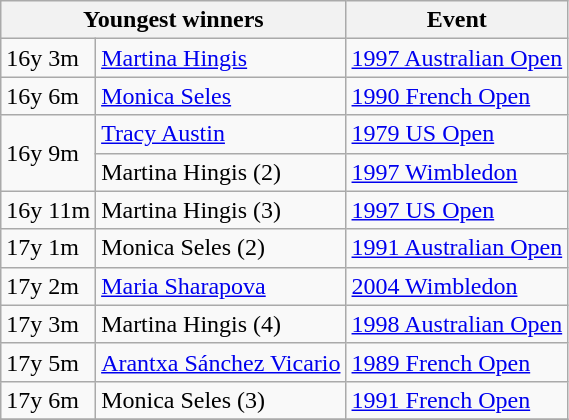<table class=wikitable>
<tr>
<th colspan=2>Youngest winners</th>
<th>Event</th>
</tr>
<tr>
<td>16y 3m</td>
<td> <a href='#'>Martina Hingis</a></td>
<td><a href='#'>1997 Australian Open</a></td>
</tr>
<tr>
<td>16y 6m</td>
<td> <a href='#'>Monica Seles</a></td>
<td><a href='#'>1990 French Open</a></td>
</tr>
<tr>
<td rowspan=2>16y 9m</td>
<td> <a href='#'>Tracy Austin</a></td>
<td><a href='#'>1979 US Open</a></td>
</tr>
<tr>
<td> Martina Hingis (2)</td>
<td><a href='#'>1997 Wimbledon</a></td>
</tr>
<tr>
<td>16y 11m</td>
<td> Martina Hingis (3)</td>
<td><a href='#'>1997 US Open</a></td>
</tr>
<tr>
<td>17y 1m</td>
<td> Monica Seles (2)</td>
<td><a href='#'>1991 Australian Open</a></td>
</tr>
<tr>
<td>17y 2m</td>
<td> <a href='#'>Maria Sharapova</a></td>
<td><a href='#'>2004 Wimbledon</a></td>
</tr>
<tr>
<td>17y 3m</td>
<td> Martina Hingis (4)</td>
<td><a href='#'>1998 Australian Open</a></td>
</tr>
<tr>
<td>17y 5m</td>
<td> <a href='#'>Arantxa Sánchez Vicario</a></td>
<td><a href='#'>1989 French Open</a></td>
</tr>
<tr>
<td>17y 6m</td>
<td> Monica Seles (3)</td>
<td><a href='#'>1991 French Open</a></td>
</tr>
<tr>
</tr>
</table>
